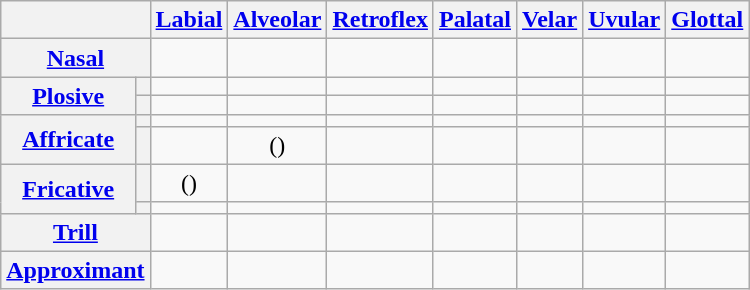<table class="wikitable" style="text-align:center">
<tr>
<th colspan="2"></th>
<th><a href='#'>Labial</a></th>
<th><a href='#'>Alveolar</a></th>
<th><a href='#'>Retroflex</a></th>
<th><a href='#'>Palatal</a></th>
<th><a href='#'>Velar</a></th>
<th><a href='#'>Uvular</a></th>
<th><a href='#'>Glottal</a></th>
</tr>
<tr>
<th colspan="2"><a href='#'>Nasal</a></th>
<td></td>
<td></td>
<td></td>
<td></td>
<td></td>
<td></td>
<td></td>
</tr>
<tr>
<th rowspan="2"><a href='#'>Plosive</a></th>
<th></th>
<td></td>
<td></td>
<td></td>
<td></td>
<td></td>
<td></td>
<td></td>
</tr>
<tr>
<th></th>
<td></td>
<td></td>
<td></td>
<td></td>
<td></td>
<td></td>
<td></td>
</tr>
<tr>
<th rowspan="2"><a href='#'>Affricate</a></th>
<th></th>
<td></td>
<td></td>
<td></td>
<td></td>
<td></td>
<td></td>
<td></td>
</tr>
<tr>
<th></th>
<td></td>
<td>()</td>
<td></td>
<td></td>
<td></td>
<td></td>
<td></td>
</tr>
<tr>
<th rowspan="2"><a href='#'>Fricative</a></th>
<th></th>
<td>()</td>
<td></td>
<td></td>
<td></td>
<td></td>
<td></td>
<td></td>
</tr>
<tr>
<th></th>
<td></td>
<td></td>
<td></td>
<td></td>
<td></td>
<td></td>
<td></td>
</tr>
<tr>
<th colspan="2"><a href='#'>Trill</a></th>
<td></td>
<td></td>
<td></td>
<td></td>
<td></td>
<td></td>
<td></td>
</tr>
<tr>
<th colspan="2"><a href='#'>Approximant</a></th>
<td></td>
<td></td>
<td></td>
<td></td>
<td></td>
<td></td>
<td></td>
</tr>
</table>
